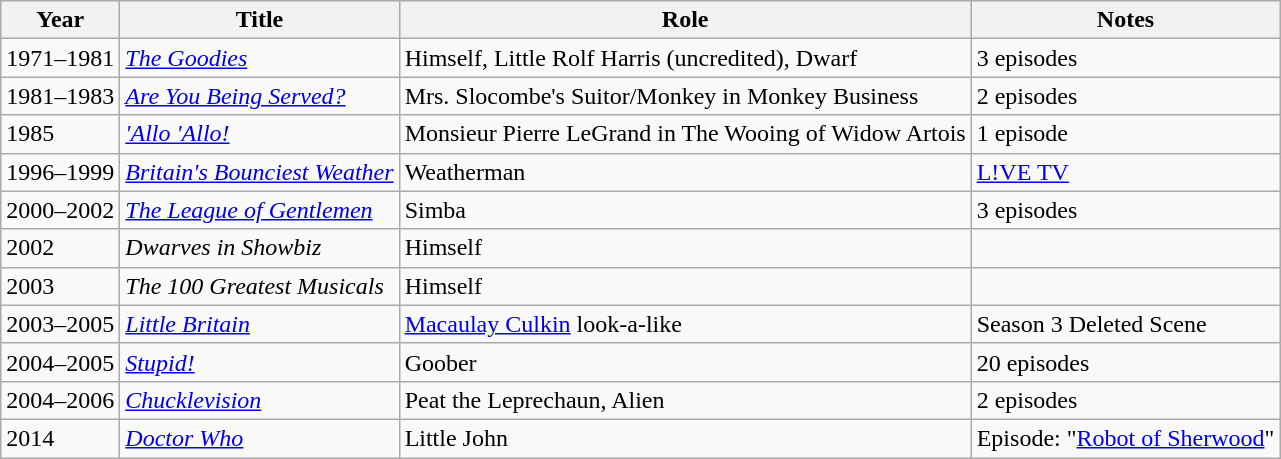<table class="wikitable sortable">
<tr>
<th>Year</th>
<th>Title</th>
<th>Role</th>
<th>Notes</th>
</tr>
<tr>
<td>1971–1981</td>
<td><em><a href='#'>The Goodies</a></em></td>
<td>Himself, Little Rolf Harris (uncredited), Dwarf</td>
<td>3 episodes</td>
</tr>
<tr>
<td>1981–1983</td>
<td><em><a href='#'>Are You Being Served?</a></em></td>
<td>Mrs. Slocombe's Suitor/Monkey in Monkey Business</td>
<td>2 episodes</td>
</tr>
<tr>
<td>1985</td>
<td><em><a href='#'>'Allo 'Allo!</a></em></td>
<td>Monsieur Pierre LeGrand in The Wooing of Widow Artois</td>
<td>1 episode</td>
</tr>
<tr>
<td>1996–1999</td>
<td><em><a href='#'>Britain's Bounciest Weather</a></em></td>
<td>Weatherman</td>
<td><a href='#'>L!VE TV</a></td>
</tr>
<tr>
<td>2000–2002</td>
<td><em><a href='#'>The League of Gentlemen</a></em></td>
<td>Simba</td>
<td>3 episodes</td>
</tr>
<tr>
<td>2002</td>
<td><em>Dwarves in Showbiz</em></td>
<td>Himself</td>
<td></td>
</tr>
<tr>
<td>2003</td>
<td><em>The 100 Greatest Musicals</em></td>
<td>Himself</td>
<td></td>
</tr>
<tr>
<td>2003–2005</td>
<td><em><a href='#'>Little Britain</a></em></td>
<td><a href='#'>Macaulay Culkin</a> look-a-like</td>
<td>Season 3 Deleted Scene</td>
</tr>
<tr>
<td>2004–2005</td>
<td><em><a href='#'>Stupid!</a></em></td>
<td>Goober</td>
<td>20 episodes</td>
</tr>
<tr>
<td>2004–2006</td>
<td><em><a href='#'>Chucklevision</a></em></td>
<td>Peat the Leprechaun, Alien</td>
<td>2 episodes</td>
</tr>
<tr>
<td>2014</td>
<td><em><a href='#'>Doctor Who</a></em></td>
<td>Little John</td>
<td>Episode: "<a href='#'>Robot of Sherwood</a>"</td>
</tr>
</table>
